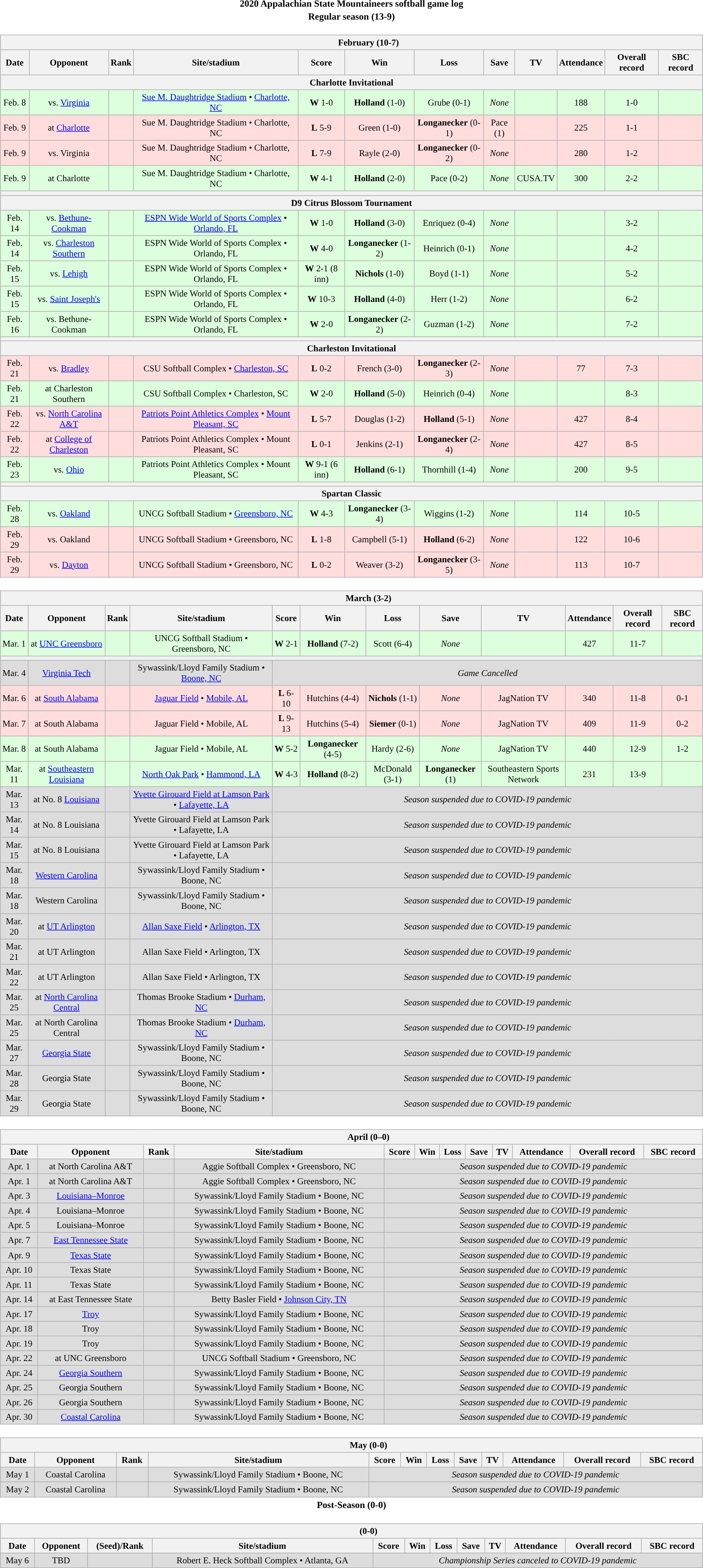<table class="toccolours" width=95% style="clear:both; margin:1.5em auto; text-align:center;">
<tr>
<th colspan=2>2020 Appalachian State Mountaineers softball game log</th>
</tr>
<tr>
<th colspan=2>Regular season (13-9)</th>
</tr>
<tr valign="top">
<td><br><table class="wikitable collapsible" style="margin:auto; width:100%; text-align:center; font-size:95%">
<tr>
<th colspan=12 style="padding-left:4em;">February (10-7)</th>
</tr>
<tr>
<th>Date</th>
<th>Opponent</th>
<th>Rank</th>
<th>Site/stadium</th>
<th>Score</th>
<th>Win</th>
<th>Loss</th>
<th>Save</th>
<th>TV</th>
<th>Attendance</th>
<th>Overall record</th>
<th>SBC record</th>
</tr>
<tr>
<th colspan=12>Charlotte Invitational</th>
</tr>
<tr align="center" bgcolor=#ddffdd>
<td>Feb. 8</td>
<td>vs. <a href='#'>Virginia</a></td>
<td></td>
<td><a href='#'>Sue M. Daughtridge Stadium</a> • <a href='#'>Charlotte, NC</a></td>
<td><strong>W</strong> 1-0</td>
<td><strong>Holland</strong> (1-0)</td>
<td>Grube (0-1)</td>
<td><em>None</em></td>
<td></td>
<td>188</td>
<td>1-0</td>
<td></td>
</tr>
<tr align="center" bgcolor=#ffdddd>
<td>Feb. 9</td>
<td>at <a href='#'>Charlotte</a></td>
<td></td>
<td>Sue M. Daughtridge Stadium • Charlotte, NC</td>
<td><strong>L</strong> 5-9</td>
<td>Green (1-0)</td>
<td><strong>Longanecker</strong> (0-1)</td>
<td>Pace (1)</td>
<td></td>
<td>225</td>
<td>1-1</td>
<td></td>
</tr>
<tr align="center" bgcolor=#ffdddd>
<td>Feb. 9</td>
<td>vs. Virginia</td>
<td></td>
<td>Sue M. Daughtridge Stadium • Charlotte, NC</td>
<td><strong>L</strong> 7-9</td>
<td>Rayle (2-0)</td>
<td><strong>Longanecker</strong> (0-2)</td>
<td><em>None</em></td>
<td></td>
<td>280</td>
<td>1-2</td>
<td></td>
</tr>
<tr align="center" bgcolor=#ddffdd>
<td>Feb. 9</td>
<td>at Charlotte</td>
<td></td>
<td>Sue M. Daughtridge Stadium • Charlotte, NC</td>
<td><strong>W</strong> 4-1</td>
<td><strong>Holland</strong> (2-0)</td>
<td>Pace (0-2)</td>
<td><em>None</em></td>
<td>CUSA.TV</td>
<td>300</td>
<td>2-2</td>
<td></td>
</tr>
<tr>
<th colspan=12></th>
</tr>
<tr>
<th colspan=12>D9 Citrus Blossom Tournament</th>
</tr>
<tr align="center" bgcolor=#ddffdd>
<td>Feb. 14</td>
<td>vs. <a href='#'>Bethune-Cookman</a></td>
<td></td>
<td><a href='#'>ESPN Wide World of Sports Complex</a> • <a href='#'>Orlando, FL</a></td>
<td><strong>W</strong> 1-0</td>
<td><strong>Holland</strong> (3-0)</td>
<td>Enriquez (0-4)</td>
<td><em>None</em></td>
<td></td>
<td></td>
<td>3-2</td>
<td></td>
</tr>
<tr align="center" bgcolor=#ddffdd>
<td>Feb. 14</td>
<td>vs. <a href='#'>Charleston Southern</a></td>
<td></td>
<td>ESPN Wide World of Sports Complex • Orlando, FL</td>
<td><strong>W</strong> 4-0</td>
<td><strong>Longanecker</strong> (1-2)</td>
<td>Heinrich (0-1)</td>
<td><em>None</em></td>
<td></td>
<td></td>
<td>4-2</td>
<td></td>
</tr>
<tr align="center" bgcolor=#ddffdd>
<td>Feb. 15</td>
<td>vs. <a href='#'>Lehigh</a></td>
<td></td>
<td>ESPN Wide World of Sports Complex • Orlando, FL</td>
<td><strong>W</strong> 2-1 (8 inn)</td>
<td><strong>Nichols</strong> (1-0)</td>
<td>Boyd (1-1)</td>
<td><em>None</em></td>
<td></td>
<td></td>
<td>5-2</td>
<td></td>
</tr>
<tr align="center" bgcolor=#ddffdd>
<td>Feb. 15</td>
<td>vs. <a href='#'>Saint Joseph's</a></td>
<td></td>
<td>ESPN Wide World of Sports Complex • Orlando, FL</td>
<td><strong>W</strong> 10-3</td>
<td><strong>Holland</strong> (4-0)</td>
<td>Herr (1-2)</td>
<td><em>None</em></td>
<td></td>
<td></td>
<td>6-2</td>
<td></td>
</tr>
<tr align="center" bgcolor=#ddffdd>
<td>Feb. 16</td>
<td>vs. Bethune-Cookman</td>
<td></td>
<td>ESPN Wide World of Sports Complex • Orlando, FL</td>
<td><strong>W</strong> 2-0</td>
<td><strong>Longanecker</strong> (2-2)</td>
<td>Guzman (1-2)</td>
<td><em>None</em></td>
<td></td>
<td></td>
<td>7-2</td>
<td></td>
</tr>
<tr>
<th colspan=12></th>
</tr>
<tr>
<th colspan=12>Charleston Invitational</th>
</tr>
<tr align="center" bgcolor=#ffdddd>
<td>Feb. 21</td>
<td>vs. <a href='#'>Bradley</a></td>
<td></td>
<td>CSU Softball Complex • <a href='#'>Charleston, SC</a></td>
<td><strong>L</strong> 0-2</td>
<td>French (3-0)</td>
<td><strong>Longanecker</strong> (2-3)</td>
<td><em>None</em></td>
<td></td>
<td>77</td>
<td>7-3</td>
<td></td>
</tr>
<tr align="center" bgcolor=#ddffdd>
<td>Feb. 21</td>
<td>at Charleston Southern</td>
<td></td>
<td>CSU Softball Complex • Charleston, SC</td>
<td><strong>W</strong> 2-0</td>
<td><strong>Holland</strong> (5-0)</td>
<td>Heinrich (0-4)</td>
<td><em>None</em></td>
<td></td>
<td></td>
<td>8-3</td>
<td></td>
</tr>
<tr align="center" bgcolor=#ffdddd>
<td>Feb. 22</td>
<td>vs. <a href='#'>North Carolina A&T</a></td>
<td></td>
<td><a href='#'>Patriots Point Athletics Complex</a> • <a href='#'>Mount Pleasant, SC</a></td>
<td><strong>L</strong> 5-7</td>
<td>Douglas (1-2)</td>
<td><strong>Holland</strong> (5-1)</td>
<td><em>None</em></td>
<td></td>
<td>427</td>
<td>8-4</td>
<td></td>
</tr>
<tr align="center" bgcolor=#ffdddd>
<td>Feb. 22</td>
<td>at <a href='#'>College of Charleston</a></td>
<td></td>
<td>Patriots Point Athletics Complex • Mount Pleasant, SC</td>
<td><strong>L</strong> 0-1</td>
<td>Jenkins (2-1)</td>
<td><strong>Longanecker</strong> (2-4)</td>
<td><em>None</em></td>
<td></td>
<td>427</td>
<td>8-5</td>
<td></td>
</tr>
<tr align="center" bgcolor=#ddffdd>
<td>Feb. 23</td>
<td>vs. <a href='#'>Ohio</a></td>
<td></td>
<td>Patriots Point Athletics Complex  • Mount Pleasant, SC</td>
<td><strong>W</strong> 9-1 (6 inn)</td>
<td><strong>Holland</strong> (6-1)</td>
<td>Thornhill (1-4)</td>
<td><em>None</em></td>
<td></td>
<td>200</td>
<td>9-5</td>
<td></td>
</tr>
<tr>
<th colspan=12></th>
</tr>
<tr>
<th colspan=12>Spartan Classic</th>
</tr>
<tr align="center" bgcolor=#ddffdd>
<td>Feb. 28</td>
<td>vs. <a href='#'>Oakland</a></td>
<td></td>
<td>UNCG Softball Stadium • <a href='#'>Greensboro, NC</a></td>
<td><strong>W</strong> 4-3</td>
<td><strong>Longanecker</strong> (3-4)</td>
<td>Wiggins (1-2)</td>
<td><em>None</em></td>
<td></td>
<td>114</td>
<td>10-5</td>
<td></td>
</tr>
<tr align="center" bgcolor=#ffdddd>
<td>Feb. 29</td>
<td>vs. Oakland</td>
<td></td>
<td>UNCG Softball Stadium • Greensboro, NC</td>
<td><strong>L</strong> 1-8</td>
<td>Campbell (5-1)</td>
<td><strong>Holland</strong> (6-2)</td>
<td><em>None</em></td>
<td></td>
<td>122</td>
<td>10-6</td>
<td></td>
</tr>
<tr align="center" bgcolor=#ffdddd>
<td>Feb. 29</td>
<td>vs. <a href='#'>Dayton</a></td>
<td></td>
<td>UNCG Softball Stadium • Greensboro, NC</td>
<td><strong>L</strong> 0-2</td>
<td>Weaver (3-2)</td>
<td><strong>Longanecker</strong> (3-5)</td>
<td><em>None</em></td>
<td></td>
<td>113</td>
<td>10-7</td>
<td></td>
</tr>
</table>
</td>
</tr>
<tr>
<td><br><table class="wikitable collapsible " style="margin:auto; width:100%; text-align:center; font-size:95%">
<tr>
<th colspan=12 style="padding-left:4em;">March (3-2)</th>
</tr>
<tr>
<th>Date</th>
<th>Opponent</th>
<th>Rank</th>
<th>Site/stadium</th>
<th>Score</th>
<th>Win</th>
<th>Loss</th>
<th>Save</th>
<th>TV</th>
<th>Attendance</th>
<th>Overall record</th>
<th>SBC record</th>
</tr>
<tr align="center" bgcolor=#ddffdd>
<td>Mar. 1</td>
<td>at <a href='#'>UNC Greensboro</a></td>
<td></td>
<td>UNCG Softball Stadium • Greensboro, NC</td>
<td><strong>W</strong> 2-1</td>
<td><strong>Holland</strong> (7-2)</td>
<td>Scott (6-4)</td>
<td><em>None</em></td>
<td></td>
<td>427</td>
<td>11-7</td>
<td></td>
</tr>
<tr>
<th colspan=12></th>
</tr>
<tr align="center" bgcolor=#dddddd>
<td>Mar. 4</td>
<td><a href='#'>Virginia Tech</a></td>
<td></td>
<td>Sywassink/Lloyd Family Stadium • <a href='#'>Boone, NC</a></td>
<td colspan=8><em>Game Cancelled</em></td>
</tr>
<tr align="center" bgcolor=#ffdddd>
<td>Mar. 6</td>
<td>at <a href='#'>South Alabama</a></td>
<td></td>
<td><a href='#'>Jaguar Field</a> • <a href='#'>Mobile, AL</a></td>
<td><strong>L</strong> 6-10</td>
<td>Hutchins (4-4)</td>
<td><strong>Nichols</strong> (1-1)</td>
<td><em>None</em></td>
<td>JagNation TV</td>
<td>340</td>
<td>11-8</td>
<td>0-1</td>
</tr>
<tr align="center" bgcolor=#ffdddd>
<td>Mar. 7</td>
<td>at South Alabama</td>
<td></td>
<td>Jaguar Field • Mobile, AL</td>
<td><strong>L</strong> 9-13</td>
<td>Hutchins (5-4)</td>
<td><strong>Siemer</strong> (0-1)</td>
<td><em>None</em></td>
<td>JagNation TV</td>
<td>409</td>
<td>11-9</td>
<td>0-2</td>
</tr>
<tr align="center" bgcolor=#ddffdd>
<td>Mar. 8</td>
<td>at South Alabama</td>
<td></td>
<td>Jaguar Field • Mobile, AL</td>
<td><strong>W</strong> 5-2</td>
<td><strong>Longanecker</strong> (4-5)</td>
<td>Hardy (2-6)</td>
<td><em>None</em></td>
<td>JagNation TV</td>
<td>440</td>
<td>12-9</td>
<td>1-2</td>
</tr>
<tr align="center" bgcolor=#ddffdd>
<td>Mar. 11</td>
<td>at <a href='#'>Southeastern Louisiana</a></td>
<td></td>
<td><a href='#'>North Oak Park</a> • <a href='#'>Hammond, LA</a></td>
<td><strong>W</strong> 4-3</td>
<td><strong>Holland</strong> (8-2)</td>
<td>McDonald (3-1)</td>
<td><strong>Longanecker</strong> (1)</td>
<td>Southeastern Sports Network</td>
<td>231</td>
<td>13-9</td>
<td></td>
</tr>
<tr align="center" bgcolor=#dddddd>
<td>Mar. 13</td>
<td>at No. 8 <a href='#'>Louisiana</a></td>
<td></td>
<td><a href='#'>Yvette Girouard Field at Lamson Park</a> • <a href='#'>Lafayette, LA</a></td>
<td colspan=8><em>Season suspended due to COVID-19 pandemic</em></td>
</tr>
<tr align="center" bgcolor=#dddddd>
<td>Mar. 14</td>
<td>at No. 8 Louisiana</td>
<td></td>
<td>Yvette Girouard Field at Lamson Park • Lafayette, LA</td>
<td colspan=8><em>Season suspended due to COVID-19 pandemic</em></td>
</tr>
<tr align="center" bgcolor=#dddddd>
<td>Mar. 15</td>
<td>at No. 8 Louisiana</td>
<td></td>
<td>Yvette Girouard Field at Lamson Park • Lafayette, LA</td>
<td colspan=8><em>Season suspended due to COVID-19 pandemic</em></td>
</tr>
<tr align="center" bgcolor=#dddddd>
<td>Mar. 18</td>
<td><a href='#'>Western Carolina</a></td>
<td></td>
<td>Sywassink/Lloyd Family Stadium • Boone, NC</td>
<td colspan=8><em>Season suspended due to COVID-19 pandemic</em></td>
</tr>
<tr align="center" bgcolor=#dddddd>
<td>Mar. 18</td>
<td>Western Carolina</td>
<td></td>
<td>Sywassink/Lloyd Family Stadium • Boone, NC</td>
<td colspan=8><em>Season suspended due to COVID-19 pandemic</em></td>
</tr>
<tr align="center" bgcolor=#dddddd>
<td>Mar. 20</td>
<td>at <a href='#'>UT Arlington</a></td>
<td></td>
<td><a href='#'>Allan Saxe Field</a> • <a href='#'>Arlington, TX</a></td>
<td colspan=8><em>Season suspended due to COVID-19 pandemic</em></td>
</tr>
<tr align="center" bgcolor=#dddddd>
<td>Mar. 21</td>
<td>at UT Arlington</td>
<td></td>
<td>Allan Saxe Field • Arlington, TX</td>
<td colspan=8><em>Season suspended due to COVID-19 pandemic</em></td>
</tr>
<tr align="center" bgcolor=#dddddd>
<td>Mar. 22</td>
<td>at UT Arlington</td>
<td></td>
<td>Allan Saxe Field • Arlington, TX</td>
<td colspan=8><em>Season suspended due to COVID-19 pandemic</em></td>
</tr>
<tr align="center" bgcolor=#dddddd>
<td>Mar. 25</td>
<td>at <a href='#'>North Carolina Central</a></td>
<td></td>
<td>Thomas Brooke Stadium • <a href='#'>Durham, NC</a></td>
<td colspan=8><em>Season suspended due to COVID-19 pandemic</em></td>
</tr>
<tr align="center" bgcolor=#dddddd>
<td>Mar. 25</td>
<td>at North Carolina Central</td>
<td></td>
<td>Thomas Brooke Stadium • <a href='#'>Durham, NC</a></td>
<td colspan=8><em>Season suspended due to COVID-19 pandemic</em></td>
</tr>
<tr align="center" bgcolor=#dddddd>
<td>Mar. 27</td>
<td><a href='#'>Georgia State</a></td>
<td></td>
<td>Sywassink/Lloyd Family Stadium • Boone, NC</td>
<td colspan=8><em>Season suspended due to COVID-19 pandemic</em></td>
</tr>
<tr align="center" bgcolor=#dddddd>
<td>Mar. 28</td>
<td>Georgia State</td>
<td></td>
<td>Sywassink/Lloyd Family Stadium • Boone, NC</td>
<td colspan=8><em>Season suspended due to COVID-19 pandemic</em></td>
</tr>
<tr align="center" bgcolor=#dddddd>
<td>Mar. 29</td>
<td>Georgia State</td>
<td></td>
<td>Sywassink/Lloyd Family Stadium • Boone, NC</td>
<td colspan=8><em>Season suspended due to COVID-19 pandemic</em></td>
</tr>
</table>
</td>
</tr>
<tr>
<td><br><table class="wikitable collapsible " style="margin:auto; width:100%; text-align:center; font-size:95%">
<tr>
<th colspan=12 style="padding-left:4em;">April (0–0)</th>
</tr>
<tr>
<th>Date</th>
<th>Opponent</th>
<th>Rank</th>
<th>Site/stadium</th>
<th>Score</th>
<th>Win</th>
<th>Loss</th>
<th>Save</th>
<th>TV</th>
<th>Attendance</th>
<th>Overall record</th>
<th>SBC record</th>
</tr>
<tr align="center" bgcolor=#dddddd>
<td>Apr. 1</td>
<td>at North Carolina A&T</td>
<td></td>
<td>Aggie Softball Complex • Greensboro, NC</td>
<td colspan=8><em>Season suspended due to COVID-19 pandemic</em></td>
</tr>
<tr align="center" bgcolor=#dddddd>
<td>Apr. 1</td>
<td>at North Carolina A&T</td>
<td></td>
<td>Aggie Softball Complex • Greensboro, NC</td>
<td colspan=8><em>Season suspended due to COVID-19 pandemic</em></td>
</tr>
<tr align="center" bgcolor=#dddddd>
<td>Apr. 3</td>
<td><a href='#'>Louisiana–Monroe</a></td>
<td></td>
<td>Sywassink/Lloyd Family Stadium • Boone, NC</td>
<td colspan=8><em>Season suspended due to COVID-19 pandemic</em></td>
</tr>
<tr align="center" bgcolor=#dddddd>
<td>Apr. 4</td>
<td>Louisiana–Monroe</td>
<td></td>
<td>Sywassink/Lloyd Family Stadium • Boone, NC</td>
<td colspan=8><em>Season suspended due to COVID-19 pandemic</em></td>
</tr>
<tr align="center" bgcolor=#dddddd>
<td>Apr. 5</td>
<td>Louisiana–Monroe</td>
<td></td>
<td>Sywassink/Lloyd Family Stadium • Boone, NC</td>
<td colspan=8><em>Season suspended due to COVID-19 pandemic</em></td>
</tr>
<tr align="center" bgcolor=#dddddd>
<td>Apr. 7</td>
<td><a href='#'>East Tennessee State</a></td>
<td></td>
<td>Sywassink/Lloyd Family Stadium • Boone, NC</td>
<td colspan=8><em>Season suspended due to COVID-19 pandemic</em></td>
</tr>
<tr align="center" bgcolor=#dddddd>
<td>Apr. 9</td>
<td><a href='#'>Texas State</a></td>
<td></td>
<td>Sywassink/Lloyd Family Stadium • Boone, NC</td>
<td colspan=8><em>Season suspended due to COVID-19 pandemic</em></td>
</tr>
<tr align="center" bgcolor=#dddddd>
<td>Apr. 10</td>
<td>Texas State</td>
<td></td>
<td>Sywassink/Lloyd Family Stadium • Boone, NC</td>
<td colspan=8><em>Season suspended due to COVID-19 pandemic</em></td>
</tr>
<tr align="center" bgcolor=#dddddd>
<td>Apr. 11</td>
<td>Texas State</td>
<td></td>
<td>Sywassink/Lloyd Family Stadium • Boone, NC</td>
<td colspan=8><em>Season suspended due to COVID-19 pandemic</em></td>
</tr>
<tr align="center" bgcolor=#dddddd>
<td>Apr. 14</td>
<td>at East Tennessee State</td>
<td></td>
<td>Betty Basler Field • <a href='#'>Johnson City, TN</a></td>
<td colspan=8><em>Season suspended due to COVID-19 pandemic</em></td>
</tr>
<tr align="center" bgcolor=#dddddd>
<td>Apr. 17</td>
<td><a href='#'>Troy</a></td>
<td></td>
<td>Sywassink/Lloyd Family Stadium • Boone, NC</td>
<td colspan=8><em>Season suspended due to COVID-19 pandemic</em></td>
</tr>
<tr align="center" bgcolor=#dddddd>
<td>Apr. 18</td>
<td>Troy</td>
<td></td>
<td>Sywassink/Lloyd Family Stadium • Boone, NC</td>
<td colspan=8><em>Season suspended due to COVID-19 pandemic</em></td>
</tr>
<tr align="center" bgcolor=#dddddd>
<td>Apr. 19</td>
<td>Troy</td>
<td></td>
<td>Sywassink/Lloyd Family Stadium • Boone, NC</td>
<td colspan=8><em>Season suspended due to COVID-19 pandemic</em></td>
</tr>
<tr align="center" bgcolor=#dddddd>
<td>Apr. 22</td>
<td>at UNC Greensboro</td>
<td></td>
<td>UNCG Softball Stadium • Greensboro, NC</td>
<td colspan=8><em>Season suspended due to COVID-19 pandemic</em></td>
</tr>
<tr align="center" bgcolor=#dddddd>
<td>Apr. 24</td>
<td><a href='#'>Georgia Southern</a></td>
<td></td>
<td>Sywassink/Lloyd Family Stadium • Boone, NC</td>
<td colspan=8><em>Season suspended due to COVID-19 pandemic</em></td>
</tr>
<tr align="center" bgcolor=#dddddd>
<td>Apr. 25</td>
<td>Georgia Southern</td>
<td></td>
<td>Sywassink/Lloyd Family Stadium • Boone, NC</td>
<td colspan=8><em>Season suspended due to COVID-19 pandemic</em></td>
</tr>
<tr align="center" bgcolor=#dddddd>
<td>Apr. 26</td>
<td>Georgia Southern</td>
<td></td>
<td>Sywassink/Lloyd Family Stadium • Boone, NC</td>
<td colspan=8><em>Season suspended due to COVID-19 pandemic</em></td>
</tr>
<tr align="center" bgcolor=#dddddd>
<td>Apr. 30</td>
<td><a href='#'>Coastal Carolina</a></td>
<td></td>
<td>Sywassink/Lloyd Family Stadium • Boone, NC</td>
<td colspan=8><em>Season suspended due to COVID-19 pandemic</em></td>
</tr>
</table>
</td>
</tr>
<tr>
<td><br><table class="wikitable collapsible " style="margin:auto; width:100%; text-align:center; font-size:95%">
<tr>
<th colspan=12 style="padding-left:4em;">May (0-0)</th>
</tr>
<tr>
<th>Date</th>
<th>Opponent</th>
<th>Rank</th>
<th>Site/stadium</th>
<th>Score</th>
<th>Win</th>
<th>Loss</th>
<th>Save</th>
<th>TV</th>
<th>Attendance</th>
<th>Overall record</th>
<th>SBC record</th>
</tr>
<tr align="center" bgcolor=#dddddd>
<td>May 1</td>
<td>Coastal Carolina</td>
<td></td>
<td>Sywassink/Lloyd Family Stadium • Boone, NC</td>
<td colspan=8><em>Season suspended due to COVID-19 pandemic</em></td>
</tr>
<tr align="center" bgcolor=#dddddd>
<td>May 2</td>
<td>Coastal Carolina</td>
<td></td>
<td>Sywassink/Lloyd Family Stadium • Boone, NC</td>
<td colspan=8><em>Season suspended due to COVID-19 pandemic</em></td>
</tr>
</table>
</td>
</tr>
<tr>
<th colspan=2>Post-Season (0-0)</th>
</tr>
<tr>
<td><br><table class="wikitable collapsible" style="margin:auto; width:100%; text-align:center; font-size:95%">
<tr>
<th colspan=12 style="padding-left:4em;"> (0-0)</th>
</tr>
<tr>
<th>Date</th>
<th>Opponent</th>
<th>(Seed)/Rank</th>
<th>Site/stadium</th>
<th>Score</th>
<th>Win</th>
<th>Loss</th>
<th>Save</th>
<th>TV</th>
<th>Attendance</th>
<th>Overall record</th>
<th>SBC record</th>
</tr>
<tr align="center" bgcolor=#dddddd>
<td>May 6</td>
<td>TBD</td>
<td></td>
<td>Robert E. Heck Softball Complex • Atlanta, GA</td>
<td colspan=8><em>Championship Series canceled to COVID-19 pandemic</em></td>
</tr>
</table>
</td>
</tr>
</table>
